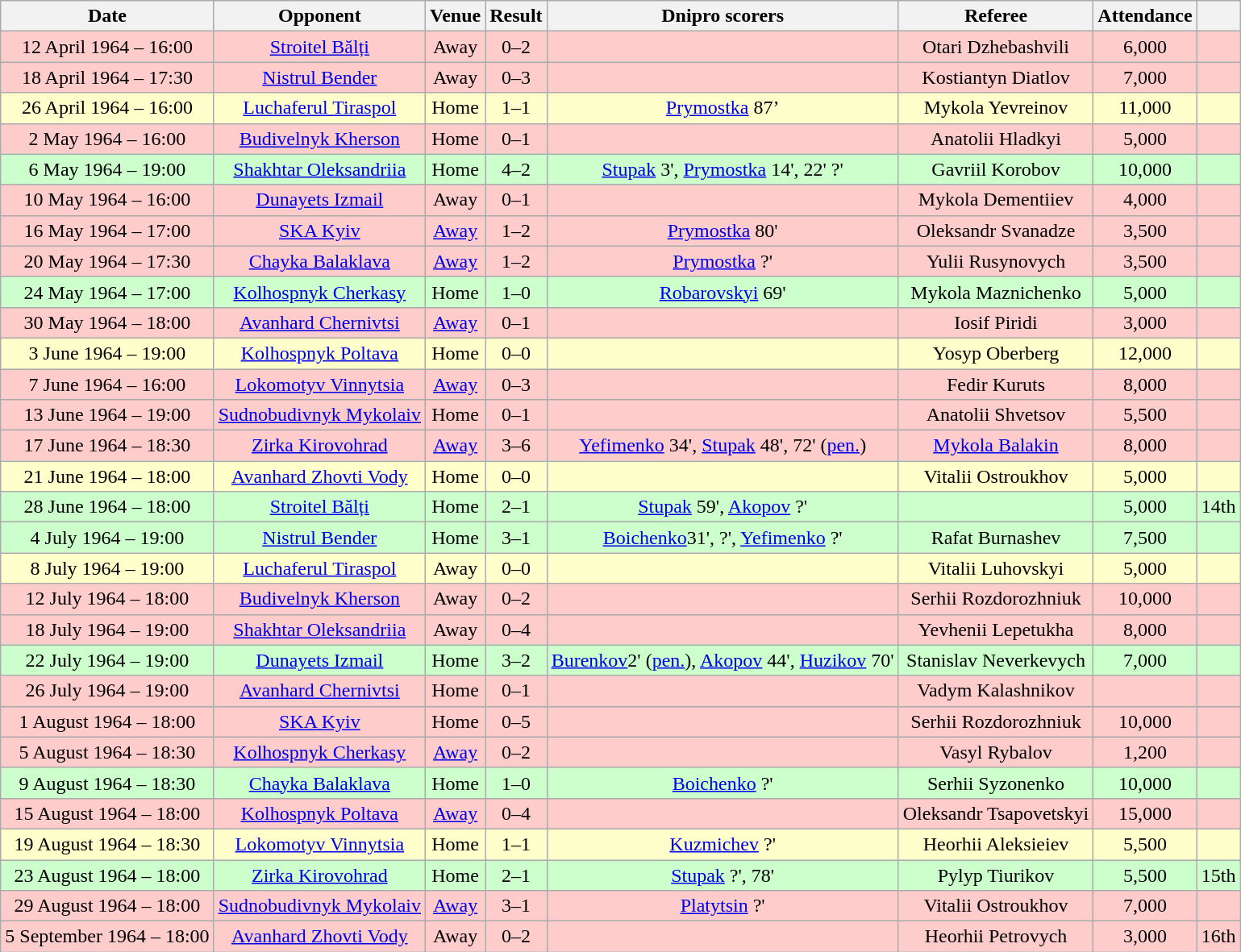<table class="wikitable" style="text-align:center">
<tr>
<th>Date</th>
<th>Opponent</th>
<th>Venue</th>
<th>Result</th>
<th>Dnipro scorers</th>
<th>Referee</th>
<th>Attendance</th>
<th></th>
</tr>
<tr style="background:#ffcccc">
<td>12 April 1964 – 16:00</td>
<td><a href='#'>Stroitel Bălți</a></td>
<td>Away</td>
<td>0–2</td>
<td></td>
<td>Otari Dzhebashvili</td>
<td>6,000</td>
<td></td>
</tr>
<tr style="background:#ffcccc">
<td>18 April 1964 – 17:30</td>
<td><a href='#'>Nistrul Bender</a></td>
<td>Away</td>
<td>0–3</td>
<td></td>
<td>Kostiantyn Diatlov</td>
<td>7,000</td>
<td></td>
</tr>
<tr style="background:#ffffcc">
<td>26 April 1964 – 16:00</td>
<td><a href='#'>Luchaferul Tiraspol</a></td>
<td>Home</td>
<td>1–1</td>
<td><a href='#'>Prymostka</a> 87’ </td>
<td>Mykola Yevreinov</td>
<td>11,000</td>
<td></td>
</tr>
<tr style="background:#ffcccc">
<td>2 May 1964 – 16:00</td>
<td><a href='#'>Budivelnyk Kherson</a></td>
<td>Home</td>
<td>0–1</td>
<td></td>
<td>Anatolii Hladkyi</td>
<td>5,000</td>
<td></td>
</tr>
<tr style="background:#ccffcc">
<td>6 May 1964 – 19:00</td>
<td><a href='#'>Shakhtar Oleksandriia</a></td>
<td>Home</td>
<td>4–2</td>
<td><a href='#'>Stupak</a> 3', <a href='#'>Prymostka</a> 14', 22' ?'</td>
<td>Gavriil Korobov</td>
<td>10,000</td>
<td></td>
</tr>
<tr style="background:#ffcccc">
<td>10 May 1964 – 16:00</td>
<td><a href='#'>Dunayets Izmail</a></td>
<td>Away</td>
<td>0–1</td>
<td></td>
<td>Mykola Dementiiev</td>
<td>4,000</td>
<td></td>
</tr>
<tr style="background:#ffcccc">
<td>16 May 1964 – 17:00</td>
<td><a href='#'>SKA Kyiv</a></td>
<td><a href='#'>Away</a></td>
<td>1–2</td>
<td><a href='#'>Prymostka</a> 80'</td>
<td>Oleksandr Svanadze</td>
<td>3,500</td>
<td></td>
</tr>
<tr style="background:#ffcccc">
<td>20 May 1964 – 17:30</td>
<td><a href='#'>Chayka Balaklava</a></td>
<td><a href='#'>Away</a></td>
<td>1–2</td>
<td><a href='#'>Prymostka</a> ?'</td>
<td>Yulii Rusynovych</td>
<td>3,500</td>
<td></td>
</tr>
<tr style="background:#ccffcc">
<td>24 May 1964 – 17:00</td>
<td><a href='#'>Kolhospnyk Cherkasy</a></td>
<td>Home</td>
<td>1–0</td>
<td><a href='#'>Robarovskyi</a> 69'</td>
<td>Mykola Maznichenko</td>
<td>5,000</td>
<td></td>
</tr>
<tr style="background:#ffcccc">
<td>30 May 1964 – 18:00</td>
<td><a href='#'>Avanhard Chernivtsi</a></td>
<td><a href='#'>Away</a></td>
<td>0–1</td>
<td></td>
<td>Iosif Piridi</td>
<td>3,000</td>
<td></td>
</tr>
<tr style="background:#ffffcc">
<td>3 June 1964 – 19:00</td>
<td><a href='#'>Kolhospnyk Poltava</a></td>
<td>Home</td>
<td>0–0</td>
<td></td>
<td>Yosyp Oberberg</td>
<td>12,000</td>
<td></td>
</tr>
<tr style="background:#ffcccc">
<td>7 June 1964 – 16:00</td>
<td><a href='#'>Lokomotyv Vinnytsia</a></td>
<td><a href='#'>Away</a></td>
<td>0–3</td>
<td></td>
<td>Fedir Kuruts</td>
<td>8,000</td>
<td></td>
</tr>
<tr style="background:#ffcccc">
<td>13 June 1964 – 19:00</td>
<td><a href='#'>Sudnobudivnyk Mykolaiv</a></td>
<td>Home</td>
<td>0–1</td>
<td></td>
<td>Anatolii Shvetsov</td>
<td>5,500</td>
<td></td>
</tr>
<tr style="background:#ffcccc">
<td>17 June 1964 – 18:30</td>
<td><a href='#'>Zirka Kirovohrad</a></td>
<td><a href='#'>Away</a></td>
<td>3–6</td>
<td><a href='#'>Yefimenko</a> 34', <a href='#'>Stupak</a> 48', 72' (<a href='#'>pen.</a>) </td>
<td><a href='#'>Mykola Balakin</a></td>
<td>8,000</td>
<td></td>
</tr>
<tr style="background:#ffffcc">
<td>21 June 1964 – 18:00</td>
<td><a href='#'>Avanhard Zhovti Vody</a></td>
<td>Home</td>
<td>0–0</td>
<td></td>
<td>Vitalii Ostroukhov</td>
<td>5,000</td>
<td></td>
</tr>
<tr style="background:#ccffcc">
<td>28 June 1964 – 18:00</td>
<td><a href='#'>Stroitel Bălți</a></td>
<td>Home</td>
<td>2–1</td>
<td><a href='#'>Stupak</a> 59', <a href='#'>Akopov</a> ?'</td>
<td></td>
<td>5,000</td>
<td>14th</td>
</tr>
<tr style="background:#ccffcc">
<td>4 July 1964 – 19:00</td>
<td><a href='#'>Nistrul Bender</a></td>
<td>Home</td>
<td>3–1</td>
<td><a href='#'>Boichenko</a>31', ?', <a href='#'>Yefimenko</a> ?'</td>
<td>Rafat Burnashev</td>
<td>7,500</td>
<td></td>
</tr>
<tr style="background:#ffffcc">
<td>8 July 1964 – 19:00</td>
<td><a href='#'>Luchaferul Tiraspol</a></td>
<td>Away</td>
<td>0–0</td>
<td></td>
<td>Vitalii Luhovskyi</td>
<td>5,000</td>
<td></td>
</tr>
<tr style="background:#ffcccc">
<td>12 July 1964 – 18:00</td>
<td><a href='#'>Budivelnyk Kherson</a></td>
<td>Away</td>
<td>0–2</td>
<td></td>
<td>Serhii Rozdorozhniuk</td>
<td>10,000</td>
<td></td>
</tr>
<tr style="background:#ffcccc">
<td>18 July 1964 – 19:00</td>
<td><a href='#'>Shakhtar Oleksandriia</a></td>
<td>Away</td>
<td>0–4</td>
<td></td>
<td>Yevhenii Lepetukha</td>
<td>8,000</td>
<td></td>
</tr>
<tr style="background:#ccffcc">
<td>22 July 1964 – 19:00</td>
<td><a href='#'>Dunayets Izmail</a></td>
<td>Home</td>
<td>3–2</td>
<td><a href='#'>Burenkov</a>2' (<a href='#'>pen.</a>), <a href='#'>Akopov</a> 44', <a href='#'>Huzikov</a> 70'</td>
<td>Stanislav Neverkevych</td>
<td>7,000</td>
<td></td>
</tr>
<tr style="background:#ffcccc">
<td>26 July 1964 – 19:00</td>
<td><a href='#'>Avanhard Chernivtsi</a></td>
<td>Home</td>
<td>0–1</td>
<td></td>
<td>Vadym Kalashnikov</td>
<td></td>
<td></td>
</tr>
<tr style="background:#ffcccc">
<td>1 August 1964 – 18:00</td>
<td><a href='#'>SKA Kyiv</a></td>
<td>Home</td>
<td>0–5</td>
<td></td>
<td>Serhii Rozdorozhniuk</td>
<td>10,000</td>
<td></td>
</tr>
<tr style="background:#ffcccc">
<td>5 August 1964 – 18:30</td>
<td><a href='#'>Kolhospnyk Cherkasy</a></td>
<td><a href='#'>Away</a></td>
<td>0–2</td>
<td></td>
<td>Vasyl Rybalov</td>
<td>1,200</td>
<td></td>
</tr>
<tr style="background:#ccffcc">
<td>9 August 1964 – 18:30</td>
<td><a href='#'>Chayka Balaklava</a></td>
<td>Home</td>
<td>1–0</td>
<td><a href='#'>Boichenko</a> ?'</td>
<td>Serhii Syzonenko</td>
<td>10,000</td>
<td></td>
</tr>
<tr style="background:#ffcccc">
<td>15 August 1964 – 18:00</td>
<td><a href='#'>Kolhospnyk Poltava</a></td>
<td><a href='#'>Away</a></td>
<td>0–4</td>
<td></td>
<td>Oleksandr Tsapovetskyi</td>
<td>15,000</td>
<td></td>
</tr>
<tr style="background:#ffffcc">
<td>19 August 1964 – 18:30</td>
<td><a href='#'>Lokomotyv Vinnytsia</a></td>
<td>Home</td>
<td>1–1</td>
<td><a href='#'>Kuzmichev</a> ?'</td>
<td>Heorhii Aleksieiev</td>
<td>5,500</td>
<td></td>
</tr>
<tr style="background:#ccffcc">
<td>23 August 1964 – 18:00</td>
<td><a href='#'>Zirka Kirovohrad</a></td>
<td>Home</td>
<td>2–1</td>
<td><a href='#'>Stupak</a> ?', 78'</td>
<td>Pylyp Tiurikov</td>
<td>5,500</td>
<td>15th</td>
</tr>
<tr style="background:#ffcccc">
<td>29 August 1964 – 18:00</td>
<td><a href='#'>Sudnobudivnyk Mykolaiv</a></td>
<td><a href='#'>Away</a></td>
<td>3–1</td>
<td><a href='#'>Platytsin</a> ?'</td>
<td>Vitalii Ostroukhov</td>
<td>7,000</td>
<td></td>
</tr>
<tr style="background:#ffcccc">
<td>5 September 1964 – 18:00</td>
<td><a href='#'>Avanhard Zhovti Vody</a></td>
<td>Away</td>
<td>0–2</td>
<td></td>
<td>Heorhii Petrovych</td>
<td>3,000</td>
<td>16th</td>
</tr>
</table>
